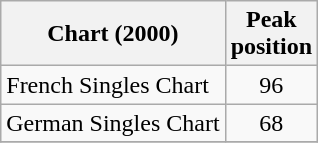<table class="wikitable">
<tr>
<th>Chart (2000)</th>
<th>Peak <br>position</th>
</tr>
<tr>
<td>French Singles Chart</td>
<td align="center">96</td>
</tr>
<tr>
<td>German Singles Chart</td>
<td align="center">68</td>
</tr>
<tr>
</tr>
</table>
